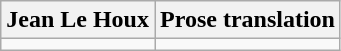<table class="wikitable">
<tr>
<th>Jean Le Houx</th>
<th>Prose translation</th>
</tr>
<tr>
<td></td>
<td></td>
</tr>
</table>
